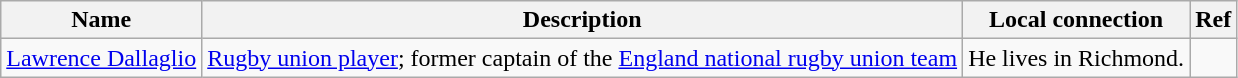<table class="wikitable sortable">
<tr>
<th width=>Name</th>
<th width=>Description</th>
<th width=>Local connection</th>
<th width=>Ref</th>
</tr>
<tr>
<td><a href='#'>Lawrence Dallaglio</a></td>
<td><a href='#'>Rugby union player</a>; former captain of the <a href='#'>England national rugby union team</a></td>
<td>He lives in Richmond.</td>
<td></td>
</tr>
</table>
